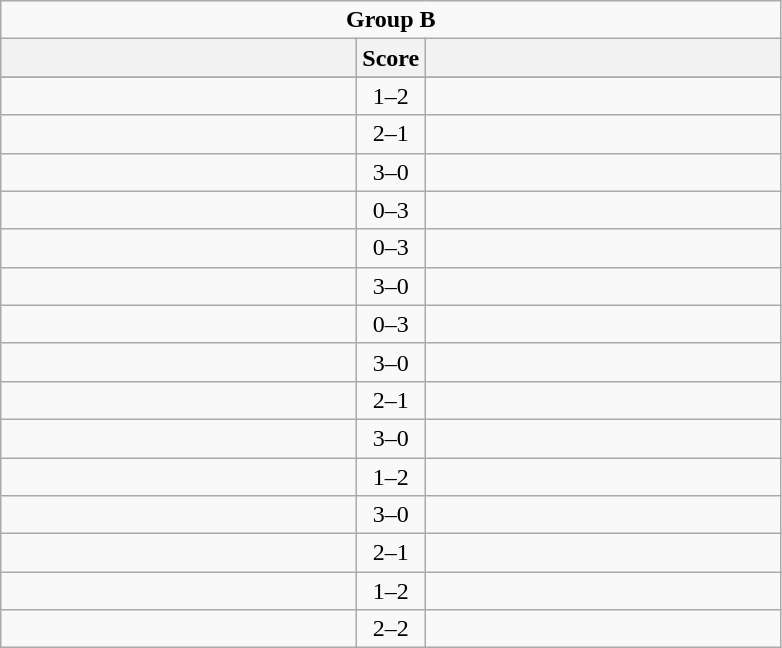<table class="wikitable" style="text-align: center; display: inline-table;">
<tr>
<td colspan="3"><strong>Group B</strong></td>
</tr>
<tr>
<th scope="col" style="width: 230px;"></th>
<th scope="col" style="width: 30px;">Score</th>
<th scope="col" style="width: 230px;"></th>
</tr>
<tr>
</tr>
<tr>
<td></td>
<td>1–2</td>
<td></td>
</tr>
<tr>
<td></td>
<td>2–1</td>
<td></td>
</tr>
<tr>
<td></td>
<td>3–0</td>
<td></td>
</tr>
<tr>
<td></td>
<td>0–3</td>
<td></td>
</tr>
<tr>
<td></td>
<td>0–3</td>
<td></td>
</tr>
<tr>
<td></td>
<td>3–0</td>
<td></td>
</tr>
<tr>
<td></td>
<td>0–3</td>
<td></td>
</tr>
<tr>
<td></td>
<td>3–0</td>
<td></td>
</tr>
<tr>
<td></td>
<td>2–1</td>
<td></td>
</tr>
<tr>
<td></td>
<td>3–0</td>
<td></td>
</tr>
<tr>
<td></td>
<td>1–2</td>
<td></td>
</tr>
<tr>
<td></td>
<td>3–0</td>
<td></td>
</tr>
<tr>
<td></td>
<td>2–1</td>
<td></td>
</tr>
<tr>
<td></td>
<td>1–2</td>
<td></td>
</tr>
<tr>
<td></td>
<td>2–2</td>
<td></td>
</tr>
</table>
